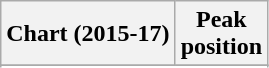<table class="wikitable sortable plainrowheaders">
<tr>
<th scope="col">Chart (2015-17)</th>
<th scope="col">Peak<br>position</th>
</tr>
<tr>
</tr>
<tr>
</tr>
</table>
